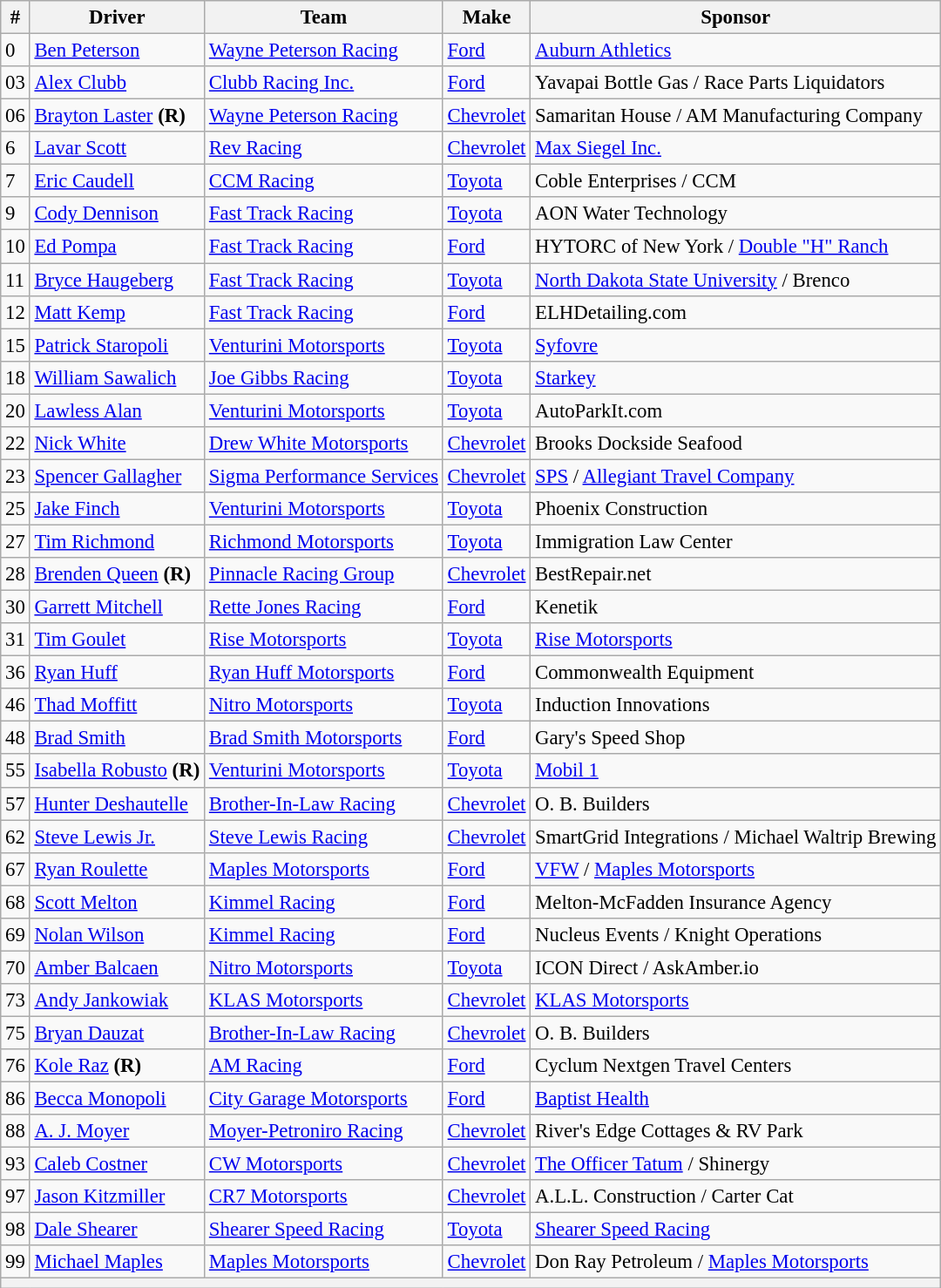<table class="wikitable" style="font-size: 95%;">
<tr>
<th>#</th>
<th>Driver</th>
<th>Team</th>
<th>Make</th>
<th>Sponsor</th>
</tr>
<tr>
<td>0</td>
<td><a href='#'>Ben Peterson</a></td>
<td><a href='#'>Wayne Peterson Racing</a></td>
<td><a href='#'>Ford</a></td>
<td><a href='#'>Auburn Athletics</a></td>
</tr>
<tr>
<td>03</td>
<td><a href='#'>Alex Clubb</a></td>
<td><a href='#'>Clubb Racing Inc.</a></td>
<td><a href='#'>Ford</a></td>
<td>Yavapai Bottle Gas / Race Parts Liquidators</td>
</tr>
<tr>
<td>06</td>
<td nowrap=""><a href='#'>Brayton Laster</a> <strong>(R)</strong></td>
<td><a href='#'>Wayne Peterson Racing</a></td>
<td><a href='#'>Chevrolet</a></td>
<td>Samaritan House / AM Manufacturing Company</td>
</tr>
<tr>
<td>6</td>
<td><a href='#'>Lavar Scott</a></td>
<td><a href='#'>Rev Racing</a></td>
<td><a href='#'>Chevrolet</a></td>
<td><a href='#'>Max Siegel Inc.</a></td>
</tr>
<tr>
<td>7</td>
<td><a href='#'>Eric Caudell</a></td>
<td><a href='#'>CCM Racing</a></td>
<td><a href='#'>Toyota</a></td>
<td nowrap="">Coble Enterprises / CCM</td>
</tr>
<tr>
<td>9</td>
<td><a href='#'>Cody Dennison</a></td>
<td><a href='#'>Fast Track Racing</a></td>
<td><a href='#'>Toyota</a></td>
<td>AON Water Technology</td>
</tr>
<tr>
<td>10</td>
<td><a href='#'>Ed Pompa</a></td>
<td><a href='#'>Fast Track Racing</a></td>
<td><a href='#'>Ford</a></td>
<td>HYTORC of New York / <a href='#'>Double "H" Ranch</a></td>
</tr>
<tr>
<td>11</td>
<td><a href='#'>Bryce Haugeberg</a></td>
<td><a href='#'>Fast Track Racing</a></td>
<td><a href='#'>Toyota</a></td>
<td><a href='#'>North Dakota State University</a> / Brenco</td>
</tr>
<tr>
<td>12</td>
<td><a href='#'>Matt Kemp</a></td>
<td><a href='#'>Fast Track Racing</a></td>
<td><a href='#'>Ford</a></td>
<td>ELHDetailing.com</td>
</tr>
<tr>
<td>15</td>
<td><a href='#'>Patrick Staropoli</a></td>
<td><a href='#'>Venturini Motorsports</a></td>
<td><a href='#'>Toyota</a></td>
<td><a href='#'>Syfovre</a></td>
</tr>
<tr>
<td>18</td>
<td><a href='#'>William Sawalich</a></td>
<td><a href='#'>Joe Gibbs Racing</a></td>
<td><a href='#'>Toyota</a></td>
<td><a href='#'>Starkey</a></td>
</tr>
<tr>
<td>20</td>
<td><a href='#'>Lawless Alan</a></td>
<td><a href='#'>Venturini Motorsports</a></td>
<td><a href='#'>Toyota</a></td>
<td>AutoParkIt.com</td>
</tr>
<tr>
<td>22</td>
<td><a href='#'>Nick White</a></td>
<td><a href='#'>Drew White Motorsports</a></td>
<td><a href='#'>Chevrolet</a></td>
<td>Brooks Dockside Seafood</td>
</tr>
<tr>
<td>23</td>
<td><a href='#'>Spencer Gallagher</a></td>
<td><a href='#'>Sigma Performance Services</a></td>
<td><a href='#'>Chevrolet</a></td>
<td><a href='#'>SPS</a> / <a href='#'>Allegiant Travel Company</a></td>
</tr>
<tr>
<td>25</td>
<td><a href='#'>Jake Finch</a></td>
<td><a href='#'>Venturini Motorsports</a></td>
<td><a href='#'>Toyota</a></td>
<td>Phoenix Construction</td>
</tr>
<tr>
<td>27</td>
<td><a href='#'>Tim Richmond</a></td>
<td><a href='#'>Richmond Motorsports</a></td>
<td><a href='#'>Toyota</a></td>
<td>Immigration Law Center</td>
</tr>
<tr>
<td>28</td>
<td><a href='#'>Brenden Queen</a> <strong>(R)</strong></td>
<td><a href='#'>Pinnacle Racing Group</a></td>
<td><a href='#'>Chevrolet</a></td>
<td>BestRepair.net</td>
</tr>
<tr>
<td>30</td>
<td><a href='#'>Garrett Mitchell</a></td>
<td><a href='#'>Rette Jones Racing</a></td>
<td><a href='#'>Ford</a></td>
<td>Kenetik</td>
</tr>
<tr>
<td>31</td>
<td><a href='#'>Tim Goulet</a></td>
<td><a href='#'>Rise Motorsports</a></td>
<td><a href='#'>Toyota</a></td>
<td><a href='#'>Rise Motorsports</a></td>
</tr>
<tr>
<td>36</td>
<td><a href='#'>Ryan Huff</a></td>
<td><a href='#'>Ryan Huff Motorsports</a></td>
<td><a href='#'>Ford</a></td>
<td>Commonwealth Equipment</td>
</tr>
<tr>
<td>46</td>
<td><a href='#'>Thad Moffitt</a></td>
<td><a href='#'>Nitro Motorsports</a></td>
<td><a href='#'>Toyota</a></td>
<td>Induction Innovations</td>
</tr>
<tr>
<td>48</td>
<td><a href='#'>Brad Smith</a></td>
<td><a href='#'>Brad Smith Motorsports</a></td>
<td><a href='#'>Ford</a></td>
<td>Gary's Speed Shop</td>
</tr>
<tr>
<td>55</td>
<td><a href='#'>Isabella Robusto</a> <strong>(R)</strong></td>
<td><a href='#'>Venturini Motorsports</a></td>
<td><a href='#'>Toyota</a></td>
<td><a href='#'>Mobil 1</a></td>
</tr>
<tr>
<td>57</td>
<td><a href='#'>Hunter Deshautelle</a></td>
<td><a href='#'>Brother-In-Law Racing</a></td>
<td><a href='#'>Chevrolet</a></td>
<td>O. B. Builders</td>
</tr>
<tr>
<td>62</td>
<td><a href='#'>Steve Lewis Jr.</a></td>
<td><a href='#'>Steve Lewis Racing</a></td>
<td><a href='#'>Chevrolet</a></td>
<td>SmartGrid Integrations / Michael Waltrip Brewing</td>
</tr>
<tr>
<td>67</td>
<td><a href='#'>Ryan Roulette</a></td>
<td><a href='#'>Maples Motorsports</a></td>
<td><a href='#'>Ford</a></td>
<td><a href='#'>VFW</a> / <a href='#'>Maples Motorsports</a></td>
</tr>
<tr>
<td>68</td>
<td><a href='#'>Scott Melton</a></td>
<td><a href='#'>Kimmel Racing</a></td>
<td><a href='#'>Ford</a></td>
<td nowrap="">Melton-McFadden Insurance Agency</td>
</tr>
<tr>
<td>69</td>
<td><a href='#'>Nolan Wilson</a></td>
<td><a href='#'>Kimmel Racing</a></td>
<td><a href='#'>Ford</a></td>
<td>Nucleus Events / Knight Operations</td>
</tr>
<tr>
<td>70</td>
<td><a href='#'>Amber Balcaen</a></td>
<td><a href='#'>Nitro Motorsports</a></td>
<td><a href='#'>Toyota</a></td>
<td>ICON Direct / AskAmber.io</td>
</tr>
<tr>
<td>73</td>
<td><a href='#'>Andy Jankowiak</a></td>
<td><a href='#'>KLAS Motorsports</a></td>
<td><a href='#'>Chevrolet</a></td>
<td><a href='#'>KLAS Motorsports</a></td>
</tr>
<tr>
<td>75</td>
<td><a href='#'>Bryan Dauzat</a></td>
<td><a href='#'>Brother-In-Law Racing</a></td>
<td><a href='#'>Chevrolet</a></td>
<td>O. B. Builders</td>
</tr>
<tr>
<td>76</td>
<td><a href='#'>Kole Raz</a> <strong>(R)</strong></td>
<td><a href='#'>AM Racing</a></td>
<td><a href='#'>Ford</a></td>
<td>Cyclum Nextgen Travel Centers</td>
</tr>
<tr>
<td>86</td>
<td><a href='#'>Becca Monopoli</a></td>
<td><a href='#'>City Garage Motorsports</a></td>
<td><a href='#'>Ford</a></td>
<td><a href='#'>Baptist Health</a></td>
</tr>
<tr>
<td>88</td>
<td><a href='#'>A. J. Moyer</a></td>
<td><a href='#'>Moyer-Petroniro Racing</a></td>
<td><a href='#'>Chevrolet</a></td>
<td>River's Edge Cottages & RV Park</td>
</tr>
<tr>
<td>93</td>
<td><a href='#'>Caleb Costner</a></td>
<td><a href='#'>CW Motorsports</a></td>
<td><a href='#'>Chevrolet</a></td>
<td><a href='#'>The Officer Tatum</a> / Shinergy</td>
</tr>
<tr>
<td>97</td>
<td><a href='#'>Jason Kitzmiller</a></td>
<td><a href='#'>CR7 Motorsports</a></td>
<td><a href='#'>Chevrolet</a></td>
<td>A.L.L. Construction / Carter Cat</td>
</tr>
<tr>
<td>98</td>
<td><a href='#'>Dale Shearer</a></td>
<td><a href='#'>Shearer Speed Racing</a></td>
<td><a href='#'>Toyota</a></td>
<td><a href='#'>Shearer Speed Racing</a></td>
</tr>
<tr>
<td>99</td>
<td><a href='#'>Michael Maples</a></td>
<td><a href='#'>Maples Motorsports</a></td>
<td><a href='#'>Chevrolet</a></td>
<td>Don Ray Petroleum / <a href='#'>Maples Motorsports</a></td>
</tr>
<tr>
<th colspan="5"></th>
</tr>
</table>
